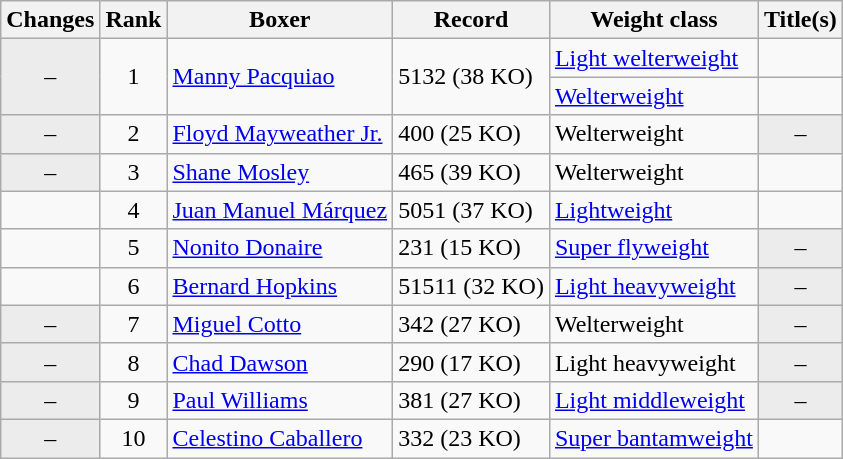<table class="wikitable ">
<tr>
<th>Changes</th>
<th>Rank</th>
<th>Boxer</th>
<th>Record</th>
<th>Weight class</th>
<th>Title(s)</th>
</tr>
<tr>
<td rowspan=2 align=center bgcolor=#ECECEC>–</td>
<td rowspan=2 align=center>1</td>
<td rowspan=2><a href='#'>Manny Pacquiao</a></td>
<td rowspan=2>5132 (38 KO)</td>
<td><a href='#'>Light welterweight</a></td>
<td></td>
</tr>
<tr>
<td><a href='#'>Welterweight</a></td>
<td></td>
</tr>
<tr>
<td align=center bgcolor=#ECECEC>–</td>
<td align=center>2</td>
<td><a href='#'>Floyd Mayweather Jr.</a></td>
<td>400 (25 KO)</td>
<td>Welterweight</td>
<td align=center bgcolor=#ECECEC data-sort-value="Z">–</td>
</tr>
<tr>
<td align=center bgcolor=#ECECEC>–</td>
<td align=center>3</td>
<td><a href='#'>Shane Mosley</a></td>
<td>465 (39 KO)</td>
<td>Welterweight</td>
<td></td>
</tr>
<tr>
<td align=center></td>
<td align=center>4</td>
<td><a href='#'>Juan Manuel Márquez</a></td>
<td>5051 (37 KO)</td>
<td><a href='#'>Lightweight</a></td>
<td></td>
</tr>
<tr>
<td align=center></td>
<td align=center>5</td>
<td><a href='#'>Nonito Donaire</a></td>
<td>231 (15 KO)</td>
<td><a href='#'>Super flyweight</a></td>
<td align=center bgcolor=#ECECEC data-sort-value="Z">–</td>
</tr>
<tr>
<td align=center></td>
<td align=center>6</td>
<td><a href='#'>Bernard Hopkins</a></td>
<td>51511 (32 KO)</td>
<td><a href='#'>Light heavyweight</a></td>
<td align=center bgcolor=#ECECEC data-sort-value="Z">–</td>
</tr>
<tr>
<td align=center bgcolor=#ECECEC>–</td>
<td align=center>7</td>
<td><a href='#'>Miguel Cotto</a></td>
<td>342 (27 KO)</td>
<td>Welterweight</td>
<td align=center bgcolor=#ECECEC data-sort-value="Z">–</td>
</tr>
<tr>
<td align=center bgcolor=#ECECEC>–</td>
<td align=center>8</td>
<td><a href='#'>Chad Dawson</a></td>
<td>290 (17 KO)</td>
<td>Light heavyweight</td>
<td align=center bgcolor=#ECECEC data-sort-value="Z">–</td>
</tr>
<tr>
<td align=center bgcolor=#ECECEC>–</td>
<td align=center>9</td>
<td><a href='#'>Paul Williams</a></td>
<td>381 (27 KO)</td>
<td><a href='#'>Light middleweight</a></td>
<td align=center bgcolor=#ECECEC data-sort-value="Z">–</td>
</tr>
<tr>
<td align=center bgcolor=#ECECEC>–</td>
<td align=center>10</td>
<td><a href='#'>Celestino Caballero</a></td>
<td>332 (23 KO)</td>
<td><a href='#'>Super bantamweight</a></td>
<td></td>
</tr>
</table>
